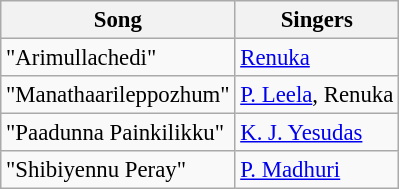<table class="wikitable" style="font-size:95%;">
<tr>
<th>Song</th>
<th>Singers</th>
</tr>
<tr>
<td>"Arimullachedi"</td>
<td><a href='#'>Renuka</a></td>
</tr>
<tr>
<td>"Manathaarileppozhum"</td>
<td><a href='#'>P. Leela</a>, Renuka</td>
</tr>
<tr>
<td>"Paadunna Painkilikku"</td>
<td><a href='#'>K. J. Yesudas</a></td>
</tr>
<tr>
<td>"Shibiyennu Peray"</td>
<td><a href='#'>P. Madhuri</a></td>
</tr>
</table>
